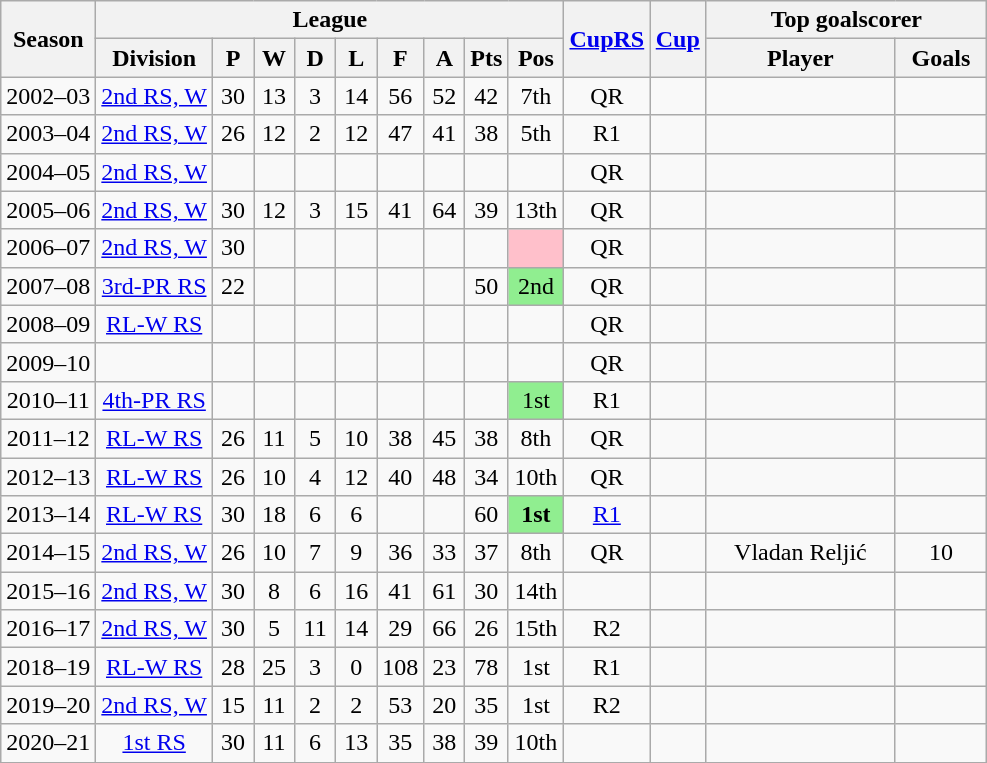<table class="wikitable" style="text-align: center">
<tr>
<th rowspan=2>Season</th>
<th colspan=9>League</th>
<th rowspan="2" style="width:30px;"><a href='#'>CupRS</a></th>
<th rowspan="2" style="width:30px;"><a href='#'>Cup</a></th>
<th colspan="2" style="width:180px;">Top goalscorer</th>
</tr>
<tr>
<th>Division</th>
<th width="20">P</th>
<th width="20">W</th>
<th width="20">D</th>
<th width="20">L</th>
<th width="20">F</th>
<th width="20">A</th>
<th width="20">Pts</th>
<th width="30">Pos</th>
<th>Player</th>
<th>Goals</th>
</tr>
<tr>
<td>2002–03</td>
<td><a href='#'>2nd RS, W</a></td>
<td>30</td>
<td>13</td>
<td>3</td>
<td>14</td>
<td>56</td>
<td>52</td>
<td>42</td>
<td>7th</td>
<td>QR</td>
<td></td>
<td></td>
<td></td>
</tr>
<tr>
<td>2003–04</td>
<td><a href='#'>2nd RS, W</a></td>
<td>26</td>
<td>12</td>
<td>2</td>
<td>12</td>
<td>47</td>
<td>41</td>
<td>38</td>
<td>5th</td>
<td>R1</td>
<td></td>
<td></td>
<td></td>
</tr>
<tr>
<td>2004–05</td>
<td><a href='#'>2nd RS, W</a></td>
<td></td>
<td></td>
<td></td>
<td></td>
<td></td>
<td></td>
<td></td>
<td></td>
<td>QR</td>
<td></td>
<td></td>
<td></td>
</tr>
<tr>
<td>2005–06</td>
<td><a href='#'>2nd RS, W</a></td>
<td>30</td>
<td>12</td>
<td>3</td>
<td>15</td>
<td>41</td>
<td>64</td>
<td>39</td>
<td>13th</td>
<td>QR</td>
<td></td>
<td></td>
<td></td>
</tr>
<tr>
<td>2006–07</td>
<td><a href='#'>2nd RS, W</a></td>
<td>30</td>
<td></td>
<td></td>
<td></td>
<td></td>
<td></td>
<td></td>
<td bgcolor=pink></td>
<td>QR</td>
<td></td>
<td></td>
<td></td>
</tr>
<tr>
<td>2007–08</td>
<td><a href='#'>3rd-PR RS</a></td>
<td>22</td>
<td></td>
<td></td>
<td></td>
<td></td>
<td></td>
<td>50</td>
<td bgcolor=LightGreen>2nd</td>
<td>QR</td>
<td></td>
<td></td>
<td></td>
</tr>
<tr>
<td>2008–09</td>
<td><a href='#'>RL-W RS</a></td>
<td></td>
<td></td>
<td></td>
<td></td>
<td></td>
<td></td>
<td></td>
<td></td>
<td>QR</td>
<td></td>
<td></td>
<td></td>
</tr>
<tr>
<td>2009–10</td>
<td></td>
<td></td>
<td></td>
<td></td>
<td></td>
<td></td>
<td></td>
<td></td>
<td></td>
<td>QR</td>
<td></td>
<td></td>
<td></td>
</tr>
<tr>
<td>2010–11</td>
<td><a href='#'>4th-PR RS</a></td>
<td></td>
<td></td>
<td></td>
<td></td>
<td></td>
<td></td>
<td></td>
<td bgcolor=LightGreen>1st</td>
<td>R1</td>
<td></td>
<td></td>
<td></td>
</tr>
<tr>
<td>2011–12</td>
<td><a href='#'>RL-W RS</a></td>
<td>26</td>
<td>11</td>
<td>5</td>
<td>10</td>
<td>38</td>
<td>45</td>
<td>38</td>
<td>8th</td>
<td>QR</td>
<td></td>
<td></td>
<td></td>
</tr>
<tr>
<td>2012–13</td>
<td><a href='#'>RL-W RS</a></td>
<td>26</td>
<td>10</td>
<td>4</td>
<td>12</td>
<td>40</td>
<td>48</td>
<td>34</td>
<td>10th</td>
<td>QR</td>
<td></td>
<td></td>
<td></td>
</tr>
<tr>
<td>2013–14</td>
<td><a href='#'>RL-W RS</a></td>
<td>30</td>
<td>18</td>
<td>6</td>
<td>6</td>
<td></td>
<td></td>
<td>60</td>
<td bgcolor=LightGreen><strong>1st</strong></td>
<td><a href='#'>R1</a></td>
<td></td>
<td></td>
<td></td>
</tr>
<tr>
<td>2014–15</td>
<td><a href='#'>2nd RS, W</a></td>
<td>26</td>
<td>10</td>
<td>7</td>
<td>9</td>
<td>36</td>
<td>33</td>
<td>37</td>
<td>8th</td>
<td>QR</td>
<td></td>
<td>Vladan Reljić</td>
<td>10</td>
</tr>
<tr>
<td>2015–16</td>
<td><a href='#'>2nd RS, W</a></td>
<td>30</td>
<td>8</td>
<td>6</td>
<td>16</td>
<td>41</td>
<td>61</td>
<td>30</td>
<td>14th</td>
<td></td>
<td></td>
<td></td>
<td></td>
</tr>
<tr>
<td>2016–17</td>
<td><a href='#'>2nd RS, W</a></td>
<td>30</td>
<td>5</td>
<td>11</td>
<td>14</td>
<td>29</td>
<td>66</td>
<td>26</td>
<td>15th</td>
<td>R2</td>
<td></td>
<td></td>
<td></td>
</tr>
<tr>
<td>2018–19</td>
<td><a href='#'>RL-W RS</a></td>
<td>28</td>
<td>25</td>
<td>3</td>
<td>0</td>
<td>108</td>
<td>23</td>
<td>78</td>
<td>1st</td>
<td>R1</td>
<td></td>
<td></td>
<td></td>
</tr>
<tr>
<td>2019–20</td>
<td><a href='#'>2nd RS, W</a></td>
<td>15</td>
<td>11</td>
<td>2</td>
<td>2</td>
<td>53</td>
<td>20</td>
<td>35</td>
<td>1st</td>
<td>R2</td>
<td></td>
<td></td>
<td></td>
</tr>
<tr>
<td>2020–21</td>
<td><a href='#'>1st RS</a></td>
<td>30</td>
<td>11</td>
<td>6</td>
<td>13</td>
<td>35</td>
<td>38</td>
<td>39</td>
<td>10th</td>
<td></td>
<td></td>
<td></td>
<td></td>
</tr>
<tr>
</tr>
</table>
